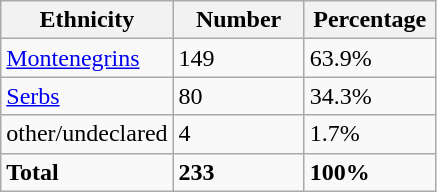<table class="wikitable">
<tr>
<th width="100px">Ethnicity</th>
<th width="80px">Number</th>
<th width="80px">Percentage</th>
</tr>
<tr>
<td><a href='#'>Montenegrins</a></td>
<td>149</td>
<td>63.9%</td>
</tr>
<tr>
<td><a href='#'>Serbs</a></td>
<td>80</td>
<td>34.3%</td>
</tr>
<tr>
<td>other/undeclared</td>
<td>4</td>
<td>1.7%</td>
</tr>
<tr>
<td><strong>Total</strong></td>
<td><strong>233</strong></td>
<td><strong>100%</strong></td>
</tr>
</table>
